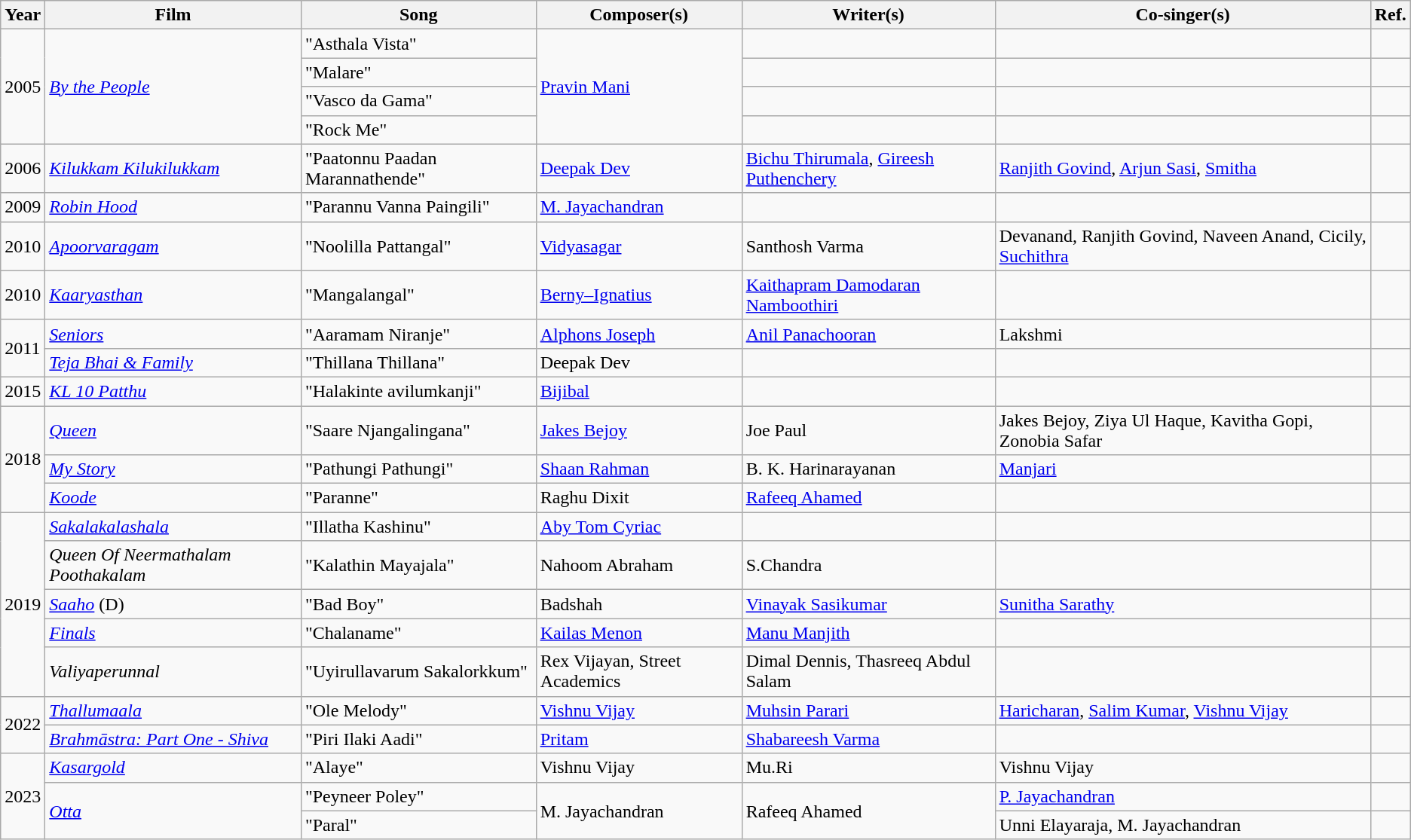<table class="wikitable plainrowheaders sortable">
<tr>
<th scope="col"><strong>Year</strong></th>
<th scope="col"><strong>Film</strong></th>
<th scope="col"><strong>Song</strong></th>
<th scope="col"><strong>Composer(s)</strong></th>
<th scope="col"><strong>Writer(s)</strong></th>
<th scope="col"><strong>Co-singer(s)</strong></th>
<th scope="col"><strong>Ref.</strong></th>
</tr>
<tr>
<td scope="row" rowspan ="4">2005</td>
<td scope="row" rowspan ="4"><em><a href='#'>By the People</a></em></td>
<td>"Asthala Vista"</td>
<td rowspan ="4"><a href='#'>Pravin Mani</a></td>
<td></td>
<td></td>
<td></td>
</tr>
<tr>
<td>"Malare"</td>
<td></td>
<td></td>
<td></td>
</tr>
<tr>
<td>"Vasco da Gama"</td>
<td></td>
<td></td>
<td></td>
</tr>
<tr>
<td>"Rock Me"</td>
<td></td>
<td></td>
<td></td>
</tr>
<tr>
<td scope="row" rowspan ="1">2006</td>
<td scope="row"><em><a href='#'>Kilukkam Kilukilukkam</a></em></td>
<td>"Paatonnu Paadan Marannathende"</td>
<td><a href='#'>Deepak Dev</a></td>
<td><a href='#'>Bichu Thirumala</a>, <a href='#'>Gireesh Puthenchery</a></td>
<td><a href='#'>Ranjith Govind</a>, <a href='#'>Arjun Sasi</a>, <a href='#'>Smitha</a></td>
<td></td>
</tr>
<tr>
<td scope="row" rowspan ="1">2009</td>
<td scope="row"><em><a href='#'>Robin Hood</a></em></td>
<td>"Parannu Vanna Paingili"</td>
<td><a href='#'>M. Jayachandran</a></td>
<td></td>
<td></td>
<td></td>
</tr>
<tr>
<td scope="row" rowspan ="1">2010</td>
<td scope="row"><em><a href='#'>Apoorvaragam</a></em></td>
<td>"Noolilla Pattangal"</td>
<td><a href='#'>Vidyasagar</a></td>
<td>Santhosh Varma</td>
<td>Devanand, Ranjith Govind, Naveen Anand, Cicily, <a href='#'>Suchithra</a></td>
<td></td>
</tr>
<tr>
<td>2010</td>
<td><em><a href='#'>Kaaryasthan</a></em></td>
<td>"Mangalangal"</td>
<td><a href='#'>Berny–Ignatius</a></td>
<td><a href='#'>Kaithapram Damodaran Namboothiri</a></td>
<td></td>
<td></td>
</tr>
<tr>
<td scope="row" rowspan ="2">2011</td>
<td scope="row"><em><a href='#'>Seniors</a></em></td>
<td>"Aaramam Niranje"</td>
<td><a href='#'>Alphons Joseph</a></td>
<td><a href='#'>Anil Panachooran</a></td>
<td>Lakshmi</td>
<td></td>
</tr>
<tr>
<td scope="row"><em><a href='#'>Teja Bhai & Family</a></em></td>
<td>"Thillana Thillana"</td>
<td>Deepak Dev</td>
<td></td>
<td></td>
<td></td>
</tr>
<tr>
<td scope="row" rowspan ="1">2015</td>
<td scope="row"><em><a href='#'>KL 10 Patthu</a></em></td>
<td>"Halakinte avilumkanji"</td>
<td><a href='#'>Bijibal</a></td>
<td></td>
<td></td>
<td></td>
</tr>
<tr>
<td scope="row" rowspan ="3">2018</td>
<td scope="row"><em><a href='#'>Queen</a></em></td>
<td>"Saare Njangalingana"</td>
<td><a href='#'>Jakes Bejoy</a></td>
<td>Joe Paul</td>
<td>Jakes Bejoy, Ziya Ul Haque, Kavitha Gopi, Zonobia Safar</td>
<td></td>
</tr>
<tr>
<td scope="row"><em><a href='#'>My Story</a></em></td>
<td>"Pathungi Pathungi"</td>
<td><a href='#'>Shaan Rahman</a></td>
<td>B. K. Harinarayanan</td>
<td><a href='#'>Manjari</a></td>
<td></td>
</tr>
<tr>
<td scope="row"><em><a href='#'>Koode</a></em></td>
<td>"Paranne"</td>
<td>Raghu Dixit</td>
<td><a href='#'>Rafeeq Ahamed</a></td>
<td></td>
<td></td>
</tr>
<tr>
<td rowspan="5" scope="row">2019</td>
<td scope="row"><em><a href='#'>Sakalakalashala</a></em></td>
<td>"Illatha Kashinu"</td>
<td><a href='#'>Aby Tom Cyriac</a></td>
<td></td>
<td></td>
<td></td>
</tr>
<tr>
<td><em>Queen Of Neermathalam Poothakalam</em></td>
<td>"Kalathin Mayajala"</td>
<td>Nahoom Abraham</td>
<td>S.Chandra</td>
<td></td>
<td></td>
</tr>
<tr>
<td scope="row"><em><a href='#'>Saaho</a></em> (D)</td>
<td>"Bad Boy"</td>
<td>Badshah</td>
<td><a href='#'>Vinayak Sasikumar</a></td>
<td><a href='#'>Sunitha Sarathy</a></td>
<td></td>
</tr>
<tr>
<td scope="row"><em><a href='#'>Finals</a></em></td>
<td>"Chalaname"</td>
<td><a href='#'>Kailas Menon</a></td>
<td><a href='#'>Manu Manjith</a></td>
<td></td>
<td></td>
</tr>
<tr>
<td scope="row"><em>Valiyaperunnal</em></td>
<td>"Uyirullavarum Sakalorkkum"</td>
<td Rex Vijayan, Street Academics>Rex Vijayan, Street Academics</td>
<td Dimal Dennis, Thasreeq Abdul Salam>Dimal Dennis, Thasreeq Abdul Salam</td>
<td></td>
<td></td>
</tr>
<tr>
<td rowspan="2" scope="row">2022</td>
<td scope="row"><em><a href='#'>Thallumaala</a></em></td>
<td>"Ole Melody"</td>
<td><a href='#'>Vishnu Vijay</a></td>
<td><a href='#'>Muhsin Parari</a></td>
<td><a href='#'>Haricharan</a>, <a href='#'>Salim Kumar</a>, <a href='#'>Vishnu Vijay</a></td>
<td></td>
</tr>
<tr>
<td scope="row"><em><a href='#'>Brahmāstra: Part One - Shiva</a></em></td>
<td>"Piri Ilaki Aadi"</td>
<td><a href='#'>Pritam</a></td>
<td><a href='#'>Shabareesh Varma</a></td>
<td></td>
<td></td>
</tr>
<tr>
<td rowspan="3">2023</td>
<td><em><a href='#'>Kasargold</a></em></td>
<td>"Alaye"</td>
<td>Vishnu Vijay</td>
<td>Mu.Ri</td>
<td>Vishnu Vijay</td>
<td></td>
</tr>
<tr>
<td rowspan="2"><a href='#'><em>Otta</em></a></td>
<td>"Peyneer Poley"</td>
<td rowspan="2">M. Jayachandran</td>
<td rowspan="2">Rafeeq Ahamed</td>
<td><a href='#'>P. Jayachandran</a></td>
<td></td>
</tr>
<tr>
<td>"Paral"</td>
<td>Unni Elayaraja, M. Jayachandran</td>
<td></td>
</tr>
</table>
